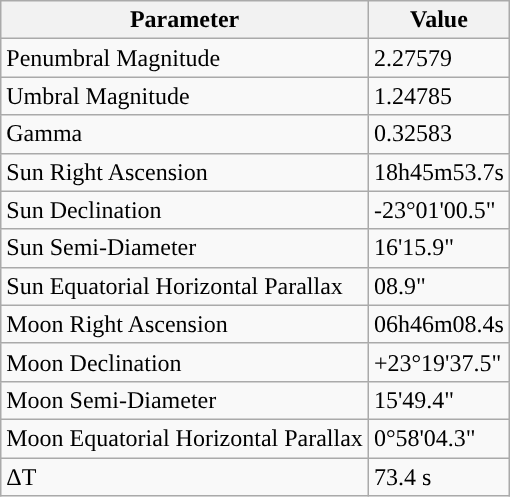<table class="wikitable">
<tr>
<th>Parameter</th>
<th>Value</th>
</tr>
<tr>
<td>Penumbral Magnitude</td>
<td>2.27579</td>
</tr>
<tr>
<td>Umbral Magnitude</td>
<td>1.24785</td>
</tr>
<tr>
<td>Gamma</td>
<td>0.32583</td>
</tr>
<tr>
<td>Sun Right Ascension</td>
<td>18h45m53.7s</td>
</tr>
<tr>
<td>Sun Declination</td>
<td>-23°01'00.5"</td>
</tr>
<tr>
<td>Sun Semi-Diameter</td>
<td>16'15.9"</td>
</tr>
<tr>
<td>Sun Equatorial Horizontal Parallax</td>
<td>08.9"</td>
</tr>
<tr>
<td>Moon Right Ascension</td>
<td>06h46m08.4s</td>
</tr>
<tr>
<td>Moon Declination</td>
<td>+23°19'37.5"</td>
</tr>
<tr>
<td>Moon Semi-Diameter</td>
<td>15'49.4"</td>
</tr>
<tr>
<td>Moon Equatorial Horizontal Parallax</td>
<td>0°58'04.3"</td>
</tr>
<tr>
<td>ΔT</td>
<td>73.4 s</td>
</tr>
</table>
